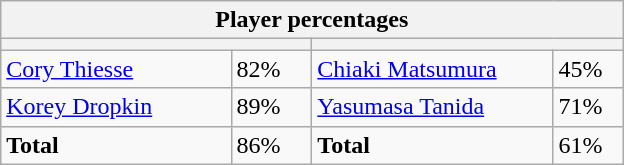<table class="wikitable">
<tr>
<th colspan=4 width=400>Player percentages</th>
</tr>
<tr>
<th colspan=2 width=200 style="white-space:nowrap;"></th>
<th colspan=2 width=200 style="white-space:nowrap;"></th>
</tr>
<tr>
<td><a href='#'>Cory Thiesse</a></td>
<td>82%</td>
<td><a href='#'>Chiaki Matsumura</a></td>
<td>45%</td>
</tr>
<tr>
<td><a href='#'>Korey Dropkin</a></td>
<td>89%</td>
<td><a href='#'>Yasumasa Tanida</a></td>
<td>71%</td>
</tr>
<tr>
<td><strong>Total</strong></td>
<td>86%</td>
<td><strong>Total</strong></td>
<td>61%</td>
</tr>
</table>
